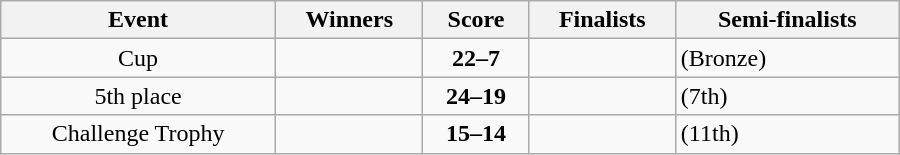<table class="wikitable" width=600 style="text-align: center">
<tr>
<th>Event</th>
<th>Winners</th>
<th>Score</th>
<th>Finalists</th>
<th>Semi-finalists</th>
</tr>
<tr>
<td>Cup</td>
<td align=left><strong></strong></td>
<td><strong>22–7</strong></td>
<td align=left></td>
<td align=left> (Bronze)<br></td>
</tr>
<tr>
<td>5th place</td>
<td align=left><strong></strong></td>
<td><strong>24–19</strong></td>
<td align=left></td>
<td align=left> (7th)<br></td>
</tr>
<tr>
<td>Challenge Trophy</td>
<td align=left><strong></strong></td>
<td><strong>15–14</strong></td>
<td align=left></td>
<td align=left> (11th)<br></td>
</tr>
</table>
